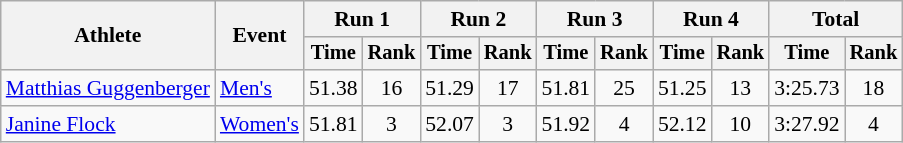<table class="wikitable" style="font-size:90%">
<tr>
<th rowspan="2">Athlete</th>
<th rowspan="2">Event</th>
<th colspan="2">Run 1</th>
<th colspan="2">Run 2</th>
<th colspan="2">Run 3</th>
<th colspan="2">Run 4</th>
<th colspan="2">Total</th>
</tr>
<tr style="font-size:95%">
<th>Time</th>
<th>Rank</th>
<th>Time</th>
<th>Rank</th>
<th>Time</th>
<th>Rank</th>
<th>Time</th>
<th>Rank</th>
<th>Time</th>
<th>Rank</th>
</tr>
<tr align=center>
<td align=left><a href='#'>Matthias Guggenberger</a></td>
<td align=left><a href='#'>Men's</a></td>
<td>51.38</td>
<td>16</td>
<td>51.29</td>
<td>17</td>
<td>51.81</td>
<td>25</td>
<td>51.25</td>
<td>13</td>
<td>3:25.73</td>
<td>18</td>
</tr>
<tr align=center>
<td align=left><a href='#'>Janine Flock</a></td>
<td align=left><a href='#'>Women's</a></td>
<td>51.81</td>
<td>3</td>
<td>52.07</td>
<td>3</td>
<td>51.92</td>
<td>4</td>
<td>52.12</td>
<td>10</td>
<td>3:27.92</td>
<td>4</td>
</tr>
</table>
